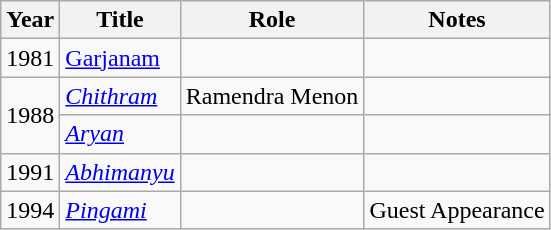<table class="wikitable sortable">
<tr>
<th>Year</th>
<th>Title</th>
<th>Role</th>
<th>Notes</th>
</tr>
<tr>
<td>1981</td>
<td><a href='#'>Garjanam</a></td>
<td></td>
<td></td>
</tr>
<tr>
<td rowspan="2">1988</td>
<td><em><a href='#'>Chithram</a></em></td>
<td>Ramendra Menon</td>
<td></td>
</tr>
<tr>
<td><em><a href='#'>Aryan</a></em></td>
<td></td>
<td></td>
</tr>
<tr>
<td>1991</td>
<td><em><a href='#'>Abhimanyu</a></em></td>
<td></td>
<td></td>
</tr>
<tr>
<td>1994</td>
<td><em><a href='#'>Pingami</a></em></td>
<td></td>
<td>Guest Appearance</td>
</tr>
</table>
